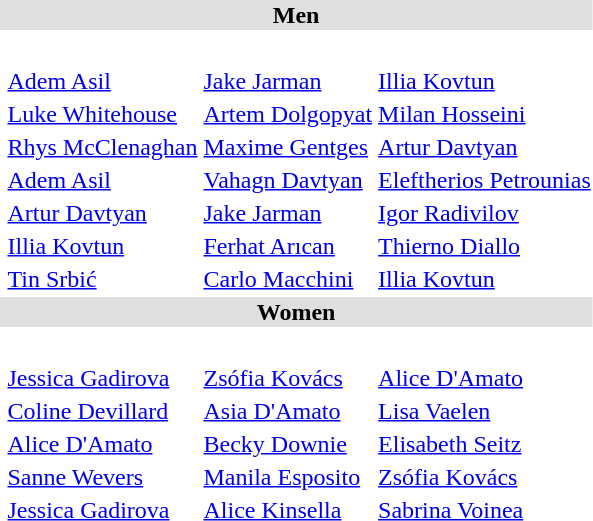<table>
<tr bgcolor="DFDFDF">
<td colspan="4" align="center"><strong>Men</strong></td>
</tr>
<tr>
<td><br></td>
<td><br></td>
<td><br></td>
<td><br></td>
</tr>
<tr>
<td><br></td>
<td> <a href='#'>Adem Asil</a></td>
<td> <a href='#'>Jake Jarman</a></td>
<td> <a href='#'>Illia Kovtun</a></td>
</tr>
<tr>
<td><br></td>
<td> <a href='#'>Luke Whitehouse</a></td>
<td> <a href='#'>Artem Dolgopyat</a></td>
<td> <a href='#'>Milan Hosseini</a></td>
</tr>
<tr>
<td><br></td>
<td> <a href='#'>Rhys McClenaghan</a></td>
<td> <a href='#'>Maxime Gentges</a></td>
<td> <a href='#'>Artur Davtyan</a></td>
</tr>
<tr>
<td><br></td>
<td> <a href='#'>Adem Asil</a></td>
<td> <a href='#'>Vahagn Davtyan</a></td>
<td> <a href='#'>Eleftherios Petrounias</a></td>
</tr>
<tr>
<td><br></td>
<td> <a href='#'>Artur Davtyan</a></td>
<td> <a href='#'>Jake Jarman</a></td>
<td> <a href='#'>Igor Radivilov</a></td>
</tr>
<tr>
<td><br></td>
<td> <a href='#'>Illia Kovtun</a></td>
<td> <a href='#'>Ferhat Arıcan</a></td>
<td> <a href='#'>Thierno Diallo</a></td>
</tr>
<tr>
<td><br></td>
<td> <a href='#'>Tin Srbić</a></td>
<td> <a href='#'>Carlo Macchini</a></td>
<td> <a href='#'>Illia Kovtun</a></td>
</tr>
<tr bgcolor="DFDFDF">
<td colspan="4" align="center"><strong>Women</strong></td>
</tr>
<tr>
<td><br></td>
<td><br></td>
<td><br></td>
<td><br></td>
</tr>
<tr>
<td><br></td>
<td> <a href='#'>Jessica Gadirova</a></td>
<td> <a href='#'>Zsófia Kovács</a></td>
<td> <a href='#'>Alice D'Amato</a></td>
</tr>
<tr>
<td><br></td>
<td> <a href='#'>Coline Devillard</a></td>
<td> <a href='#'>Asia D'Amato</a></td>
<td> <a href='#'>Lisa Vaelen</a></td>
</tr>
<tr>
<td><br></td>
<td> <a href='#'>Alice D'Amato</a></td>
<td> <a href='#'>Becky Downie</a></td>
<td> <a href='#'>Elisabeth Seitz</a></td>
</tr>
<tr>
<td><br></td>
<td> <a href='#'>Sanne Wevers</a></td>
<td> <a href='#'>Manila Esposito</a></td>
<td> <a href='#'>Zsófia Kovács</a></td>
</tr>
<tr>
<td><br></td>
<td> <a href='#'>Jessica Gadirova</a></td>
<td> <a href='#'>Alice Kinsella</a></td>
<td> <a href='#'>Sabrina Voinea</a></td>
</tr>
</table>
